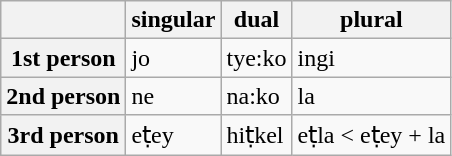<table class="wikitable">
<tr>
<th></th>
<th>singular</th>
<th>dual</th>
<th>plural</th>
</tr>
<tr>
<th>1st person</th>
<td>jo</td>
<td>tye:ko</td>
<td>ingi</td>
</tr>
<tr>
<th>2nd person</th>
<td>ne</td>
<td>na:ko</td>
<td>la</td>
</tr>
<tr>
<th>3rd person</th>
<td>eṭey</td>
<td>hiṭkel</td>
<td>eṭla < eṭey + la</td>
</tr>
</table>
